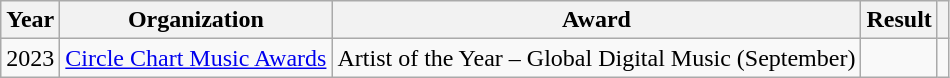<table class="wikitable plainrowheaders">
<tr align=center>
<th scope="col">Year</th>
<th scope="col">Organization</th>
<th scope="col">Award</th>
<th scope="col">Result</th>
<th scope="col"></th>
</tr>
<tr>
<td align="center">2023</td>
<td><a href='#'>Circle Chart Music Awards</a></td>
<td>Artist of the Year – Global Digital Music (September)</td>
<td></td>
<td style="text-align:center"></td>
</tr>
</table>
